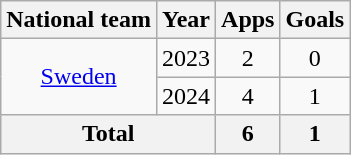<table class="wikitable" style="text-align:center">
<tr>
<th>National team</th>
<th>Year</th>
<th>Apps</th>
<th>Goals</th>
</tr>
<tr>
<td rowspan="2"><a href='#'>Sweden</a></td>
<td>2023</td>
<td>2</td>
<td>0</td>
</tr>
<tr>
<td>2024</td>
<td>4</td>
<td>1</td>
</tr>
<tr>
<th colspan="2">Total</th>
<th>6</th>
<th>1</th>
</tr>
</table>
